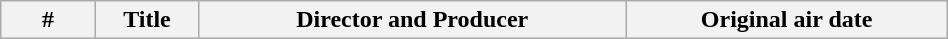<table class="wikitable" width="50%">
<tr>
<th width="10%">#</th>
<th>Title</th>
<th>Director and Producer</th>
<th>Original air date<br>


</th>
</tr>
</table>
